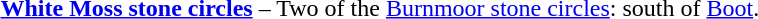<table border="0">
<tr>
<td></td>
<td><strong><a href='#'>White Moss stone circles</a></strong> – Two of the <a href='#'>Burnmoor stone circles</a>:  south of <a href='#'>Boot</a>.</td>
</tr>
</table>
